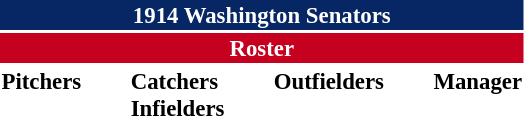<table class="toccolours" style="font-size: 95%;">
<tr>
<th colspan="10" style="background-color: #072764; color: white; text-align: center;">1914 Washington Senators</th>
</tr>
<tr>
<td colspan="10" style="background-color: #c6011f; color: white; text-align: center;"><strong>Roster</strong></td>
</tr>
<tr>
<td valign="top"><strong>Pitchers</strong><br>












</td>
<td width="25px"></td>
<td valign="top"><strong>Catchers</strong><br>



<strong>Infielders</strong>






</td>
<td width="25px"></td>
<td valign="top"><strong>Outfielders</strong><br>






</td>
<td width="25px"></td>
<td valign="top"><strong>Manager</strong><br></td>
</tr>
</table>
